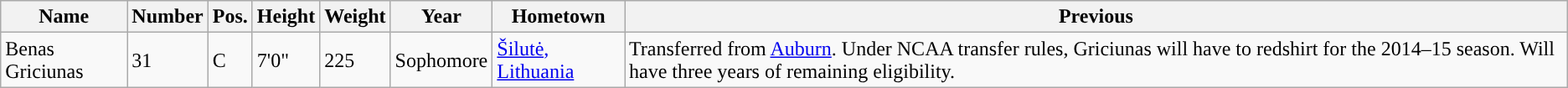<table class="wikitable sortable" border="1">
<tr>
<th>Name</th>
<th>Number</th>
<th>Pos.</th>
<th>Height</th>
<th>Weight</th>
<th>Year</th>
<th>Hometown</th>
<th>Previous</th>
</tr>
<tr>
<td sortname>Benas Griciunas</td>
<td>31</td>
<td>C</td>
<td>7'0"</td>
<td>225</td>
<td>Sophomore</td>
<td><a href='#'>Šilutė, Lithuania</a></td>
<td>Transferred from <a href='#'>Auburn</a>. Under NCAA transfer rules, Griciunas will have to redshirt for the 2014–15 season. Will have three years of remaining eligibility.</td>
</tr>
</table>
